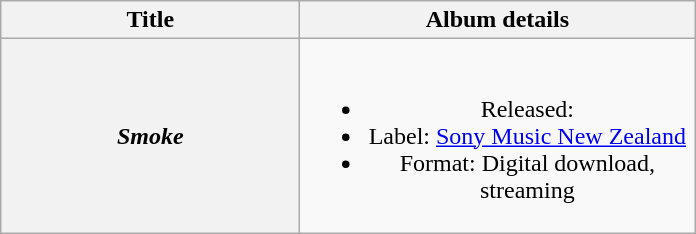<table class="wikitable plainrowheaders" style="text-align:center;">
<tr>
<th scope="col" rowspan="1" style="width:12em;">Title</th>
<th scope="col" rowspan="1" style="width:16em;">Album details</th>
</tr>
<tr>
<th scope="row"><em>Smoke</em></th>
<td><br><ul><li>Released: </li><li>Label: <a href='#'>Sony Music New Zealand</a></li><li>Format: Digital download, streaming</li></ul></td>
</tr>
</table>
